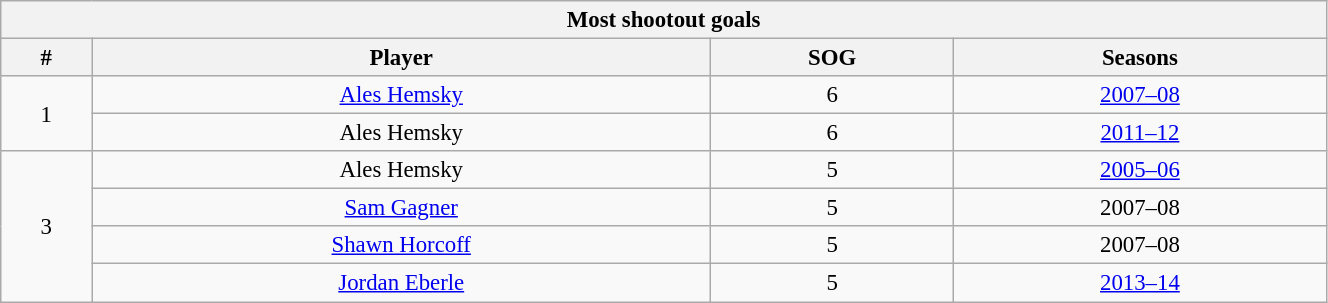<table class="wikitable" style="text-align: center; font-size: 95%" width="70%">
<tr>
<th colspan="4">Most shootout goals</th>
</tr>
<tr>
<th>#</th>
<th>Player</th>
<th>SOG</th>
<th>Seasons</th>
</tr>
<tr>
<td rowspan="2">1</td>
<td><a href='#'>Ales Hemsky</a></td>
<td>6</td>
<td><a href='#'>2007–08</a></td>
</tr>
<tr>
<td>Ales Hemsky</td>
<td>6</td>
<td><a href='#'>2011–12</a></td>
</tr>
<tr>
<td rowspan="4">3</td>
<td>Ales Hemsky</td>
<td>5</td>
<td><a href='#'>2005–06</a></td>
</tr>
<tr>
<td><a href='#'>Sam Gagner</a></td>
<td>5</td>
<td>2007–08</td>
</tr>
<tr>
<td><a href='#'>Shawn Horcoff</a></td>
<td>5</td>
<td>2007–08</td>
</tr>
<tr>
<td><a href='#'>Jordan Eberle</a></td>
<td>5</td>
<td><a href='#'>2013–14</a></td>
</tr>
</table>
